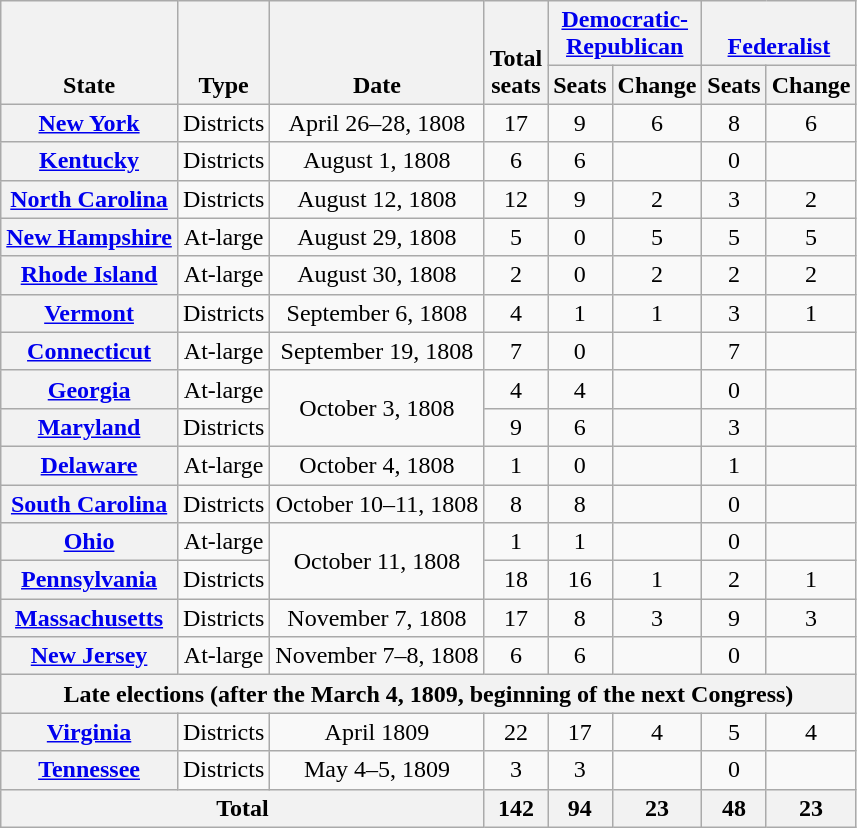<table class="wikitable sortable" style="text-align:center">
<tr valign=bottom>
<th rowspan=2>State</th>
<th rowspan=2>Type</th>
<th rowspan=2>Date</th>
<th rowspan=2>Total<br>seats</th>
<th colspan=2 ><a href='#'>Democratic-<br>Republican</a></th>
<th colspan=2 ><a href='#'>Federalist</a></th>
</tr>
<tr>
<th>Seats</th>
<th>Change</th>
<th>Seats</th>
<th>Change</th>
</tr>
<tr>
<th><a href='#'>New York</a></th>
<td>Districts</td>
<td>April 26–28, 1808</td>
<td>17</td>
<td>9</td>
<td>6</td>
<td>8</td>
<td>6</td>
</tr>
<tr>
<th><a href='#'>Kentucky</a></th>
<td>Districts</td>
<td>August 1, 1808</td>
<td>6</td>
<td>6</td>
<td></td>
<td>0</td>
<td></td>
</tr>
<tr>
<th><a href='#'>North Carolina</a></th>
<td>Districts</td>
<td>August 12, 1808</td>
<td>12</td>
<td>9</td>
<td>2</td>
<td>3</td>
<td>2</td>
</tr>
<tr>
<th><a href='#'>New Hampshire</a></th>
<td>At-large</td>
<td>August 29, 1808</td>
<td>5</td>
<td>0</td>
<td>5</td>
<td>5</td>
<td>5</td>
</tr>
<tr>
<th><a href='#'>Rhode Island</a></th>
<td>At-large</td>
<td>August 30, 1808</td>
<td>2</td>
<td>0</td>
<td>2</td>
<td>2</td>
<td>2</td>
</tr>
<tr>
<th><a href='#'>Vermont</a></th>
<td>Districts</td>
<td>September 6, 1808</td>
<td>4</td>
<td>1</td>
<td>1</td>
<td>3</td>
<td>1</td>
</tr>
<tr>
<th><a href='#'>Connecticut</a></th>
<td>At-large</td>
<td>September 19, 1808</td>
<td>7</td>
<td>0</td>
<td></td>
<td>7</td>
<td></td>
</tr>
<tr>
<th><a href='#'>Georgia</a></th>
<td>At-large</td>
<td rowspan=2>October 3, 1808</td>
<td>4</td>
<td>4</td>
<td></td>
<td>0</td>
<td></td>
</tr>
<tr>
<th><a href='#'>Maryland</a></th>
<td>Districts</td>
<td>9</td>
<td>6</td>
<td></td>
<td>3</td>
<td></td>
</tr>
<tr>
<th><a href='#'>Delaware</a></th>
<td>At-large</td>
<td>October 4, 1808</td>
<td>1</td>
<td>0</td>
<td></td>
<td>1</td>
<td></td>
</tr>
<tr>
<th><a href='#'>South Carolina</a></th>
<td>Districts</td>
<td>October 10–11, 1808</td>
<td>8</td>
<td>8</td>
<td></td>
<td>0</td>
<td></td>
</tr>
<tr>
<th><a href='#'>Ohio</a></th>
<td>At-large</td>
<td rowspan=2>October 11, 1808</td>
<td>1</td>
<td>1</td>
<td></td>
<td>0</td>
<td></td>
</tr>
<tr>
<th><a href='#'>Pennsylvania</a></th>
<td>Districts</td>
<td>18</td>
<td>16</td>
<td>1</td>
<td>2</td>
<td>1</td>
</tr>
<tr>
<th><a href='#'>Massachusetts</a></th>
<td>Districts</td>
<td>November 7, 1808</td>
<td>17</td>
<td>8</td>
<td>3</td>
<td>9</td>
<td>3</td>
</tr>
<tr>
<th><a href='#'>New Jersey</a></th>
<td>At-large</td>
<td>November 7–8, 1808</td>
<td>6</td>
<td>6</td>
<td></td>
<td>0</td>
<td></td>
</tr>
<tr>
<th colspan=8>Late elections (after the March 4, 1809, beginning of the next Congress)</th>
</tr>
<tr>
<th><a href='#'>Virginia</a></th>
<td>Districts</td>
<td>April 1809</td>
<td>22</td>
<td>17</td>
<td>4</td>
<td>5</td>
<td>4</td>
</tr>
<tr>
<th><a href='#'>Tennessee</a></th>
<td>Districts</td>
<td>May 4–5, 1809</td>
<td>3</td>
<td>3</td>
<td></td>
<td>0</td>
<td></td>
</tr>
<tr>
<th colspan=3>Total</th>
<th>142</th>
<th>94<br></th>
<th>23</th>
<th>48<br></th>
<th>23</th>
</tr>
</table>
